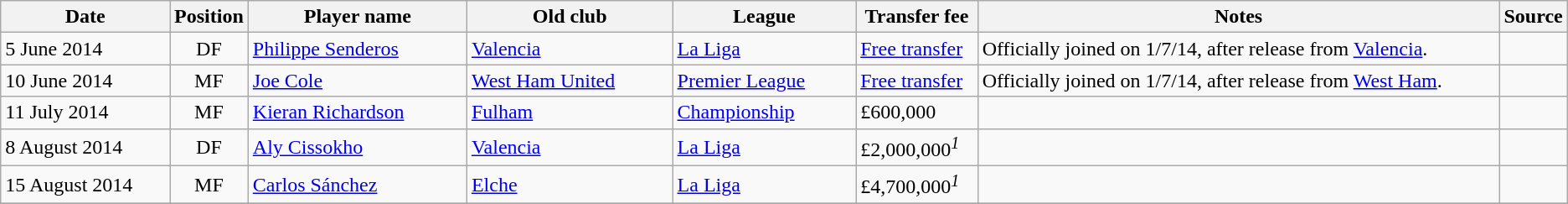<table class="wikitable">
<tr>
<th width=130>Date</th>
<th width=20>Position</th>
<th width=170>Player name</th>
<th width=160>Old club</th>
<th width=140>League</th>
<th width=90>Transfer fee</th>
<th width=420>Notes</th>
<th width=10>Source</th>
</tr>
<tr>
<td>5 June 2014</td>
<td style="text-align:center;">DF</td>
<td> <a href='#'>Philippe Senderos</a></td>
<td> <a href='#'>Valencia</a></td>
<td> <a href='#'>La Liga</a></td>
<td><a href='#'>Free transfer</a></td>
<td>Officially joined on 1/7/14, after release from <a href='#'>Valencia</a>.</td>
<td></td>
</tr>
<tr>
<td>10 June 2014</td>
<td style="text-align:center;">MF</td>
<td> <a href='#'>Joe Cole</a></td>
<td> <a href='#'>West Ham United</a></td>
<td> <a href='#'>Premier League</a></td>
<td><a href='#'>Free transfer</a></td>
<td>Officially joined on 1/7/14, after release from <a href='#'>West Ham</a>.</td>
<td></td>
</tr>
<tr>
<td>11 July 2014</td>
<td style="text-align:center;">MF</td>
<td> <a href='#'>Kieran Richardson</a></td>
<td> <a href='#'>Fulham</a></td>
<td> <a href='#'>Championship</a></td>
<td>£600,000</td>
<td></td>
<td></td>
</tr>
<tr>
<td>8 August 2014</td>
<td style="text-align:center;">DF</td>
<td> <a href='#'>Aly Cissokho</a></td>
<td> <a href='#'>Valencia</a></td>
<td> <a href='#'>La Liga</a></td>
<td>£2,000,000<em><sup>1</sup></em></td>
<td></td>
<td></td>
</tr>
<tr>
<td>15 August 2014</td>
<td style="text-align:center;">MF</td>
<td> <a href='#'>Carlos Sánchez</a></td>
<td> <a href='#'>Elche</a></td>
<td> <a href='#'>La Liga</a></td>
<td>£4,700,000<em><sup>1</sup></em></td>
<td></td>
<td></td>
</tr>
<tr>
</tr>
</table>
